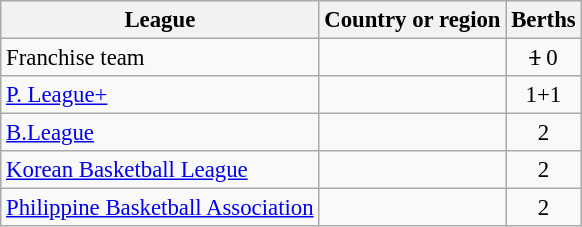<table class="wikitable" style="font-size:95%;">
<tr>
<th>League</th>
<th>Country or region</th>
<th>Berths</th>
</tr>
<tr>
<td>Franchise team</td>
<td></td>
<td align=center><s>1</s> 0</td>
</tr>
<tr>
<td><a href='#'>P. League+</a></td>
<td></td>
<td align=center>1+1</td>
</tr>
<tr>
<td><a href='#'>B.League</a></td>
<td></td>
<td align=center>2</td>
</tr>
<tr>
<td><a href='#'>Korean Basketball League</a></td>
<td></td>
<td align=center>2</td>
</tr>
<tr>
<td><a href='#'>Philippine Basketball Association</a></td>
<td></td>
<td align=center>2</td>
</tr>
</table>
